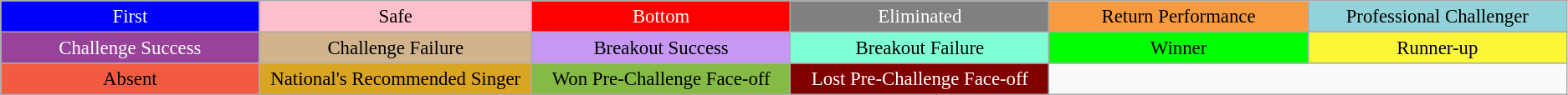<table class="wikitable" style="text-align:center; font-size: 95%;">
<tr>
<td style="background:blue; color: white; width:7%">First</td>
<td style="background:pink; width:7%">Safe</td>
<td style="background:red; color:white; width:7%">Bottom</td>
<td style="background:grey; color:white; width:7%">Eliminated</td>
<td style="background:#F89B40; width:7%">Return Performance</td>
<td style="background:#92D3DA; width:7%">Professional Challenger</td>
</tr>
<tr>
<td style="background:#994299; color:white; width:7%">Challenge Success</td>
<td style="background:tan; width:7%">Challenge Failure</td>
<td style="background:#C697F3; width:7%">Breakout Success</td>
<td style="background:#7FFFD4; width:7%">Breakout Failure</td>
<td style="background:lime; width:7%">Winner</td>
<td style="background:#FCF639; width:7%; color: black;">Runner-up</td>
</tr>
<tr>
<td style="background:#F25B40; width:7%">Absent</td>
<td style="background:Goldenrod; width:7%">National's Recommended Singer</td>
<td style="background:#85BA45; width:7%">Won Pre-Challenge Face-off</td>
<td style="background:maroon; color:white; width:7%">Lost Pre-Challenge Face-off</td>
</tr>
</table>
